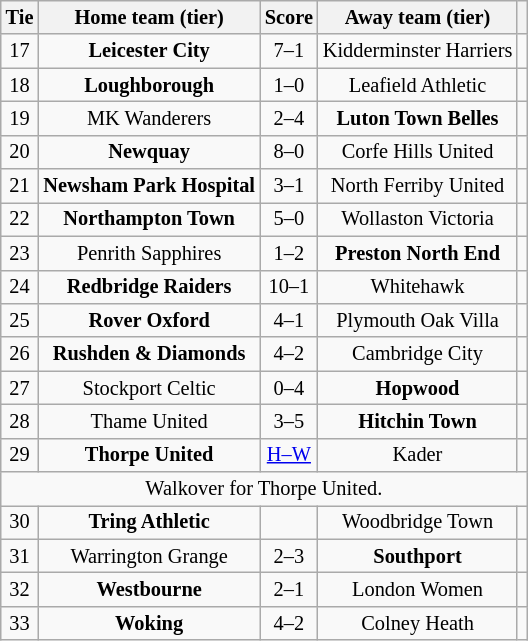<table class="wikitable" style="text-align:center; font-size:85%">
<tr>
<th>Tie</th>
<th>Home team (tier)</th>
<th>Score</th>
<th>Away team (tier)</th>
<th></th>
</tr>
<tr>
<td align="center">17</td>
<td><strong>Leicester City</strong></td>
<td align="center">7–1</td>
<td>Kidderminster Harriers</td>
<td></td>
</tr>
<tr>
<td align="center">18</td>
<td><strong>Loughborough</strong></td>
<td align="center">1–0</td>
<td>Leafield Athletic</td>
<td></td>
</tr>
<tr>
<td align="center">19</td>
<td>MK Wanderers</td>
<td align="center">2–4 </td>
<td><strong>Luton Town Belles</strong></td>
<td></td>
</tr>
<tr>
<td align="center">20</td>
<td><strong>Newquay</strong></td>
<td align="center">8–0</td>
<td>Corfe Hills United</td>
<td></td>
</tr>
<tr>
<td align="center">21</td>
<td><strong>Newsham Park Hospital</strong></td>
<td align="center">3–1</td>
<td>North Ferriby United</td>
<td></td>
</tr>
<tr>
<td align="center">22</td>
<td><strong>Northampton Town</strong></td>
<td align="center">5–0</td>
<td>Wollaston Victoria</td>
<td></td>
</tr>
<tr>
<td align="center">23</td>
<td>Penrith Sapphires</td>
<td align="center">1–2</td>
<td><strong>Preston North End</strong></td>
<td></td>
</tr>
<tr>
<td align="center">24</td>
<td><strong>Redbridge Raiders</strong></td>
<td align="center">10–1</td>
<td>Whitehawk</td>
<td></td>
</tr>
<tr>
<td align="center">25</td>
<td><strong>Rover Oxford</strong></td>
<td align="center">4–1</td>
<td>Plymouth Oak Villa</td>
<td></td>
</tr>
<tr>
<td align="center">26</td>
<td><strong>Rushden & Diamonds</strong></td>
<td align="center">4–2</td>
<td>Cambridge City</td>
<td></td>
</tr>
<tr>
<td align="center">27</td>
<td>Stockport Celtic</td>
<td align="center">0–4</td>
<td><strong>Hopwood</strong></td>
<td></td>
</tr>
<tr>
<td align="center">28</td>
<td>Thame United</td>
<td align="center">3–5</td>
<td><strong>Hitchin Town</strong></td>
<td></td>
</tr>
<tr>
<td align="center">29</td>
<td><strong>Thorpe United</strong></td>
<td align="center"><a href='#'>H–W</a></td>
<td>Kader</td>
<td></td>
</tr>
<tr>
<td colspan="5" align="center">Walkover for Thorpe United.</td>
</tr>
<tr>
<td align="center">30</td>
<td><strong>Tring Athletic</strong></td>
<td align="center"></td>
<td>Woodbridge Town</td>
<td></td>
</tr>
<tr>
<td align="center">31</td>
<td>Warrington Grange</td>
<td align="center">2–3</td>
<td><strong>Southport</strong></td>
<td></td>
</tr>
<tr>
<td align="center">32</td>
<td><strong>Westbourne</strong></td>
<td align="center">2–1</td>
<td>London Women</td>
<td></td>
</tr>
<tr>
<td align="center">33</td>
<td><strong>Woking</strong></td>
<td align="center">4–2</td>
<td>Colney Heath</td>
<td></td>
</tr>
</table>
